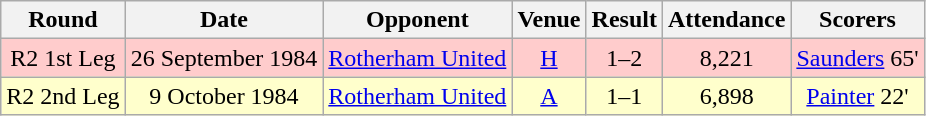<table class="wikitable" style="font-size:100%; text-align:center">
<tr>
<th>Round</th>
<th>Date</th>
<th>Opponent</th>
<th>Venue</th>
<th>Result</th>
<th>Attendance</th>
<th>Scorers</th>
</tr>
<tr style="background-color: #FFCCCC;">
<td>R2 1st Leg</td>
<td>26 September 1984</td>
<td><a href='#'>Rotherham United</a></td>
<td><a href='#'>H</a></td>
<td>1–2</td>
<td>8,221</td>
<td><a href='#'>Saunders</a> 65'</td>
</tr>
<tr style="background-color: #FFFFCC;">
<td>R2 2nd Leg</td>
<td>9 October 1984</td>
<td><a href='#'>Rotherham United</a></td>
<td><a href='#'>A</a></td>
<td>1–1</td>
<td>6,898</td>
<td><a href='#'>Painter</a> 22'</td>
</tr>
</table>
